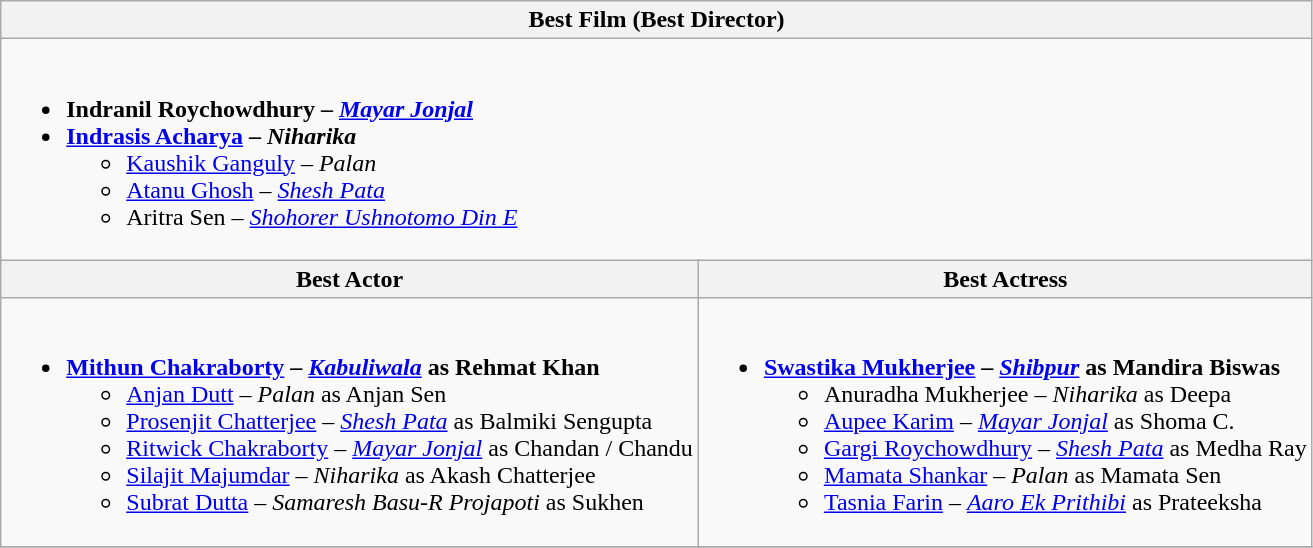<table class="wikitable">
<tr>
<th colspan="4">Best Film (Best Director)</th>
</tr>
<tr>
<td colspan=4><br><ul><li><strong>Indranil Roychowdhury –</strong> <strong><em><a href='#'>Mayar Jonjal</a></em></strong></li><li><strong><a href='#'>Indrasis Acharya</a> –</strong> <strong><em>Niharika</em></strong><ul><li><a href='#'>Kaushik Ganguly</a> – <em>Palan</em></li><li><a href='#'>Atanu Ghosh</a> – <em><a href='#'>Shesh Pata</a></em></li><li>Aritra Sen – <em><a href='#'>Shohorer Ushnotomo Din E</a></em></li></ul></li></ul></td>
</tr>
<tr>
<th colspan="2">Best Actor</th>
<th colspan="2">Best Actress</th>
</tr>
<tr>
<td colspan="2"; valign=top><br><ul><li><strong><a href='#'>Mithun Chakraborty</a> –</strong> <strong><em><a href='#'>Kabuliwala</a></em></strong> <strong>as Rehmat Khan</strong><ul><li><a href='#'>Anjan Dutt</a> – <em>Palan</em> as Anjan Sen</li><li><a href='#'>Prosenjit Chatterjee</a> – <em><a href='#'>Shesh Pata</a></em> as Balmiki Sengupta</li><li><a href='#'>Ritwick Chakraborty</a> – <em><a href='#'>Mayar Jonjal</a></em> as Chandan / Chandu</li><li><a href='#'>Silajit Majumdar</a> – <em>Niharika</em> as Akash Chatterjee</li><li><a href='#'>Subrat Dutta</a> – <em>Samaresh Basu-R Projapoti</em> as Sukhen</li></ul></li></ul></td>
<td colspan="3"; valign=top><br><ul><li><strong><a href='#'>Swastika Mukherjee</a> –</strong> <strong><em><a href='#'>Shibpur</a></em></strong> <strong>as Mandira Biswas</strong><ul><li>Anuradha Mukherjee – <em>Niharika</em> as Deepa</li><li><a href='#'>Aupee Karim</a> – <em><a href='#'>Mayar Jonjal</a></em> as Shoma C.</li><li><a href='#'>Gargi Roychowdhury</a> – <em><a href='#'>Shesh Pata</a></em> as Medha Ray</li><li><a href='#'>Mamata Shankar</a> – <em>Palan</em> as Mamata Sen</li><li><a href='#'>Tasnia Farin</a> – <em><a href='#'>Aaro Ek Prithibi</a></em> as Prateeksha</li></ul></li></ul></td>
</tr>
<tr>
</tr>
</table>
